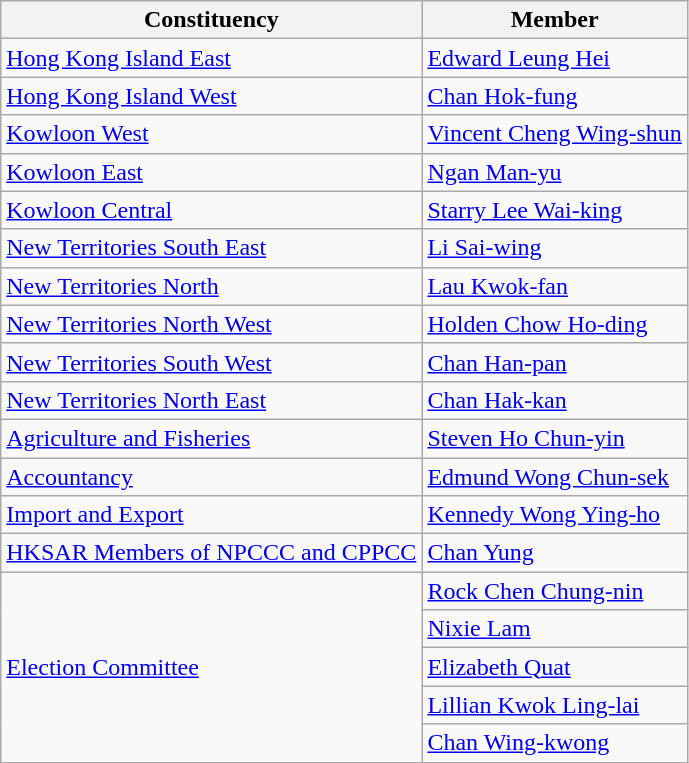<table class="wikitable" style="text-align:left;">
<tr>
<th>Constituency</th>
<th>Member</th>
</tr>
<tr>
<td><a href='#'>Hong Kong Island East</a></td>
<td><a href='#'>Edward Leung Hei</a></td>
</tr>
<tr>
<td><a href='#'>Hong Kong Island West</a></td>
<td><a href='#'>Chan Hok-fung</a></td>
</tr>
<tr>
<td><a href='#'>Kowloon West</a></td>
<td><a href='#'>Vincent Cheng Wing-shun</a></td>
</tr>
<tr>
<td><a href='#'>Kowloon East</a></td>
<td><a href='#'>Ngan Man-yu</a></td>
</tr>
<tr>
<td><a href='#'>Kowloon Central</a></td>
<td><a href='#'>Starry Lee Wai-king</a></td>
</tr>
<tr>
<td><a href='#'>New Territories South East</a></td>
<td><a href='#'>Li Sai-wing</a></td>
</tr>
<tr>
<td><a href='#'>New Territories North</a></td>
<td><a href='#'>Lau Kwok-fan</a></td>
</tr>
<tr>
<td><a href='#'>New Territories North West</a></td>
<td><a href='#'>Holden Chow Ho-ding</a></td>
</tr>
<tr>
<td><a href='#'>New Territories South West</a></td>
<td><a href='#'>Chan Han-pan</a></td>
</tr>
<tr>
<td><a href='#'>New Territories North East</a></td>
<td><a href='#'>Chan Hak-kan</a></td>
</tr>
<tr>
<td><a href='#'>Agriculture and Fisheries</a></td>
<td><a href='#'>Steven Ho Chun-yin</a></td>
</tr>
<tr>
<td><a href='#'>Accountancy</a></td>
<td><a href='#'>Edmund Wong Chun-sek</a></td>
</tr>
<tr>
<td><a href='#'>Import and Export</a></td>
<td><a href='#'>Kennedy Wong Ying-ho</a></td>
</tr>
<tr>
<td><a href='#'>HKSAR Members of NPCCC and CPPCC</a></td>
<td><a href='#'>Chan Yung</a></td>
</tr>
<tr>
<td rowspan="5"><a href='#'>Election Committee</a></td>
<td><a href='#'>Rock Chen Chung-nin</a></td>
</tr>
<tr>
<td><a href='#'>Nixie Lam</a></td>
</tr>
<tr>
<td><a href='#'>Elizabeth Quat</a></td>
</tr>
<tr>
<td><a href='#'>Lillian Kwok Ling-lai</a></td>
</tr>
<tr>
<td><a href='#'>Chan Wing-kwong</a></td>
</tr>
</table>
